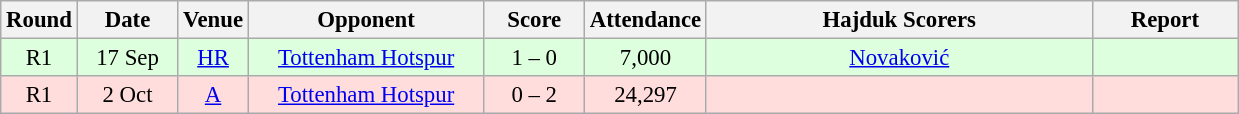<table class="wikitable sortable" style="text-align: center; font-size:95%;">
<tr>
<th width="30">Round</th>
<th width="60">Date</th>
<th width="20">Venue</th>
<th width="150">Opponent</th>
<th width="60">Score</th>
<th width="40">Attendance</th>
<th width="250">Hajduk Scorers</th>
<th width="90" class="unsortable">Report</th>
</tr>
<tr bgcolor="#ddffdd">
<td>R1</td>
<td>17 Sep</td>
<td><a href='#'>HR</a> </td>
<td><a href='#'>Tottenham Hotspur</a> </td>
<td>1 – 0</td>
<td>7,000</td>
<td><a href='#'>Novaković</a></td>
<td></td>
</tr>
<tr bgcolor="#ffdddd">
<td>R1</td>
<td>2 Oct</td>
<td><a href='#'>A</a> </td>
<td><a href='#'>Tottenham Hotspur</a> </td>
<td>0 – 2</td>
<td>24,297</td>
<td></td>
<td></td>
</tr>
</table>
